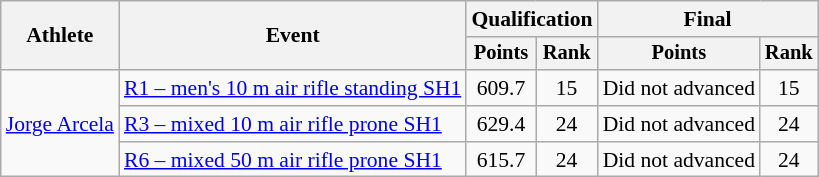<table class="wikitable" style="font-size:90%">
<tr>
<th rowspan="2">Athlete</th>
<th rowspan="2">Event</th>
<th colspan="2">Qualification</th>
<th colspan="2">Final</th>
</tr>
<tr style="font-size:95%">
<th>Points</th>
<th>Rank</th>
<th>Points</th>
<th>Rank</th>
</tr>
<tr align=center>
<td align=left rowspan=3><a href='#'>Jorge Arcela</a></td>
<td align=left><a href='#'>R1 – men's 10 m air rifle standing SH1</a></td>
<td align=center>609.7</td>
<td align=center>15</td>
<td>Did not advanced</td>
<td align=center>15</td>
</tr>
<tr>
<td align=left><a href='#'>R3 – mixed 10 m air rifle prone SH1</a></td>
<td align=center>629.4</td>
<td align=center>24</td>
<td>Did not advanced</td>
<td align=center>24</td>
</tr>
<tr>
<td align=left><a href='#'>R6 – mixed 50 m air rifle prone SH1</a></td>
<td align=center>615.7</td>
<td align=center>24</td>
<td>Did not advanced</td>
<td align=center>24</td>
</tr>
</table>
